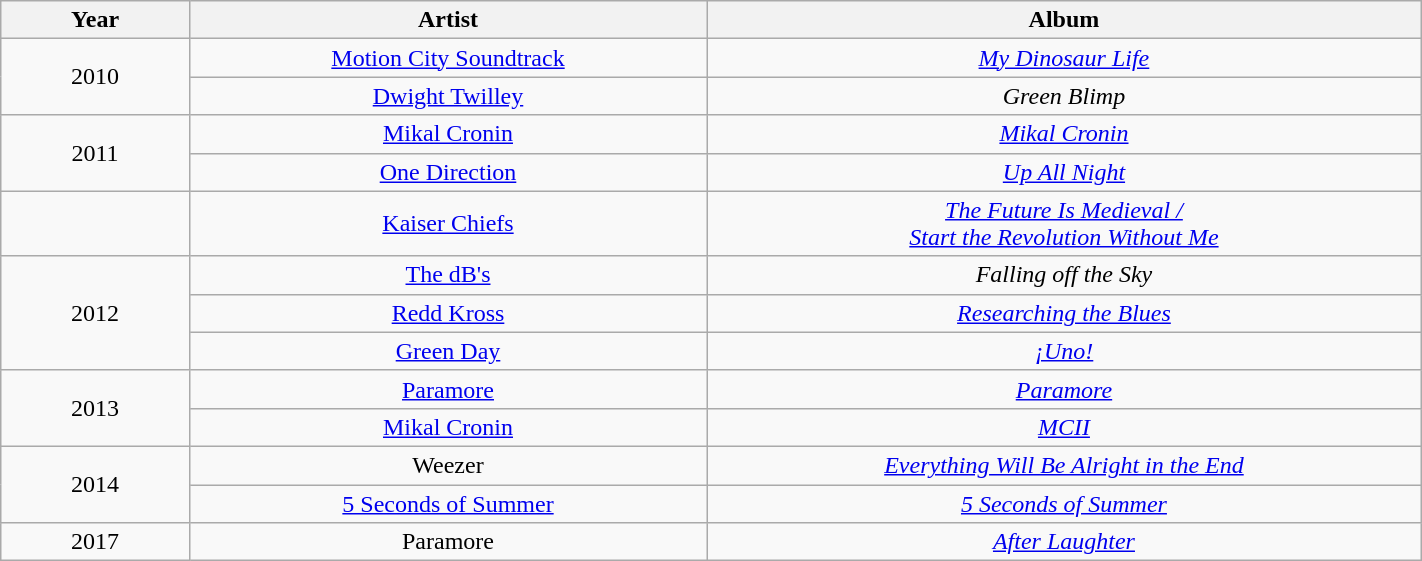<table class="wikitable" style="margin:auto; text-align:center;" width="75%">
<tr>
<th scope="col" style="width:50px;">Year</th>
<th scope="col" style="width:150px;">Artist</th>
<th scope="col" style="width:210px;">Album</th>
</tr>
<tr>
<td rowspan=2; align="center">2010</td>
<td align="center"><a href='#'>Motion City Soundtrack</a></td>
<td align="center"><em><a href='#'>My Dinosaur Life</a></em></td>
</tr>
<tr>
<td align="center"><a href='#'>Dwight Twilley</a></td>
<td align="center"><em>Green Blimp</em></td>
</tr>
<tr>
<td rowspan=2; align="center">2011</td>
<td align="center"><a href='#'>Mikal Cronin</a></td>
<td align="center"><em><a href='#'>Mikal Cronin</a></em></td>
</tr>
<tr>
<td align="center"><a href='#'>One Direction</a></td>
<td align="center"><em><a href='#'>Up All Night</a></em></td>
</tr>
<tr>
<td align="center"></td>
<td align="center"><a href='#'>Kaiser Chiefs</a></td>
<td align="center"><em><a href='#'>The Future Is Medieval /<br>Start the Revolution Without Me</a></em></td>
</tr>
<tr>
<td rowspan=3; align="center">2012</td>
<td align="center"><a href='#'>The dB's</a></td>
<td align="center"><em>Falling off the Sky</em></td>
</tr>
<tr>
<td align="center"><a href='#'>Redd Kross</a></td>
<td align="center"><em><a href='#'>Researching the Blues</a></em></td>
</tr>
<tr>
<td align="center"><a href='#'>Green Day</a></td>
<td align="center"><em><a href='#'>¡Uno!</a></em></td>
</tr>
<tr>
<td rowspan=2; align="center">2013</td>
<td align="center"><a href='#'>Paramore</a></td>
<td align="center"><em><a href='#'>Paramore</a></em></td>
</tr>
<tr>
<td align="center"><a href='#'>Mikal Cronin</a></td>
<td align="center"><em><a href='#'>MCII</a></em></td>
</tr>
<tr>
<td rowspan=2; align="center">2014</td>
<td align="center">Weezer</td>
<td align="center"><em><a href='#'>Everything Will Be Alright in the End</a></em></td>
</tr>
<tr>
<td align="center"><a href='#'>5 Seconds of Summer</a></td>
<td align="center"><em><a href='#'>5 Seconds of Summer</a></em></td>
</tr>
<tr>
<td rowspan=1; align="center">2017</td>
<td align="center">Paramore</td>
<td align="center"><em><a href='#'>After Laughter</a></em></td>
</tr>
</table>
